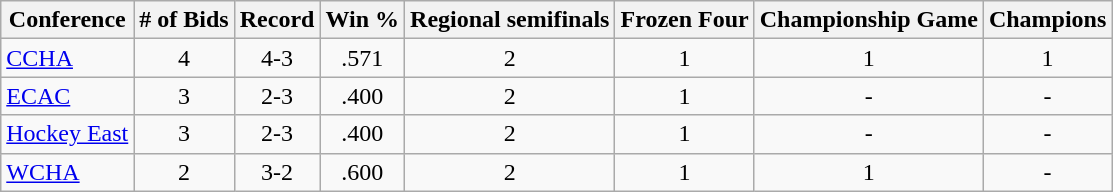<table class="wikitable sortable">
<tr>
<th>Conference</th>
<th># of Bids</th>
<th>Record</th>
<th>Win %</th>
<th>Regional semifinals</th>
<th>Frozen Four</th>
<th>Championship Game</th>
<th>Champions</th>
</tr>
<tr align="center">
<td align="left"><a href='#'>CCHA</a></td>
<td>4</td>
<td>4-3</td>
<td>.571</td>
<td>2</td>
<td>1</td>
<td>1</td>
<td>1</td>
</tr>
<tr align="center">
<td align="left"><a href='#'>ECAC</a></td>
<td>3</td>
<td>2-3</td>
<td>.400</td>
<td>2</td>
<td>1</td>
<td>-</td>
<td>-</td>
</tr>
<tr align="center">
<td align="left"><a href='#'>Hockey East</a></td>
<td>3</td>
<td>2-3</td>
<td>.400</td>
<td>2</td>
<td>1</td>
<td>-</td>
<td>-</td>
</tr>
<tr align="center">
<td align="left"><a href='#'>WCHA</a></td>
<td>2</td>
<td>3-2</td>
<td>.600</td>
<td>2</td>
<td>1</td>
<td>1</td>
<td>-</td>
</tr>
</table>
